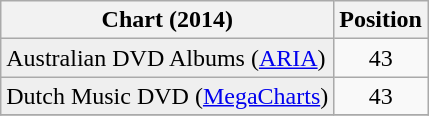<table class="wikitable sortable plainrowheaders">
<tr>
<th>Chart (2014)</th>
<th>Position</th>
</tr>
<tr>
<td bgcolor="#efefef">Australian DVD Albums (<a href='#'>ARIA</a>)</td>
<td align="center">43</td>
</tr>
<tr>
<td bgcolor="#efefef">Dutch Music DVD (<a href='#'>MegaCharts</a>)</td>
<td align="center">43</td>
</tr>
<tr>
</tr>
</table>
